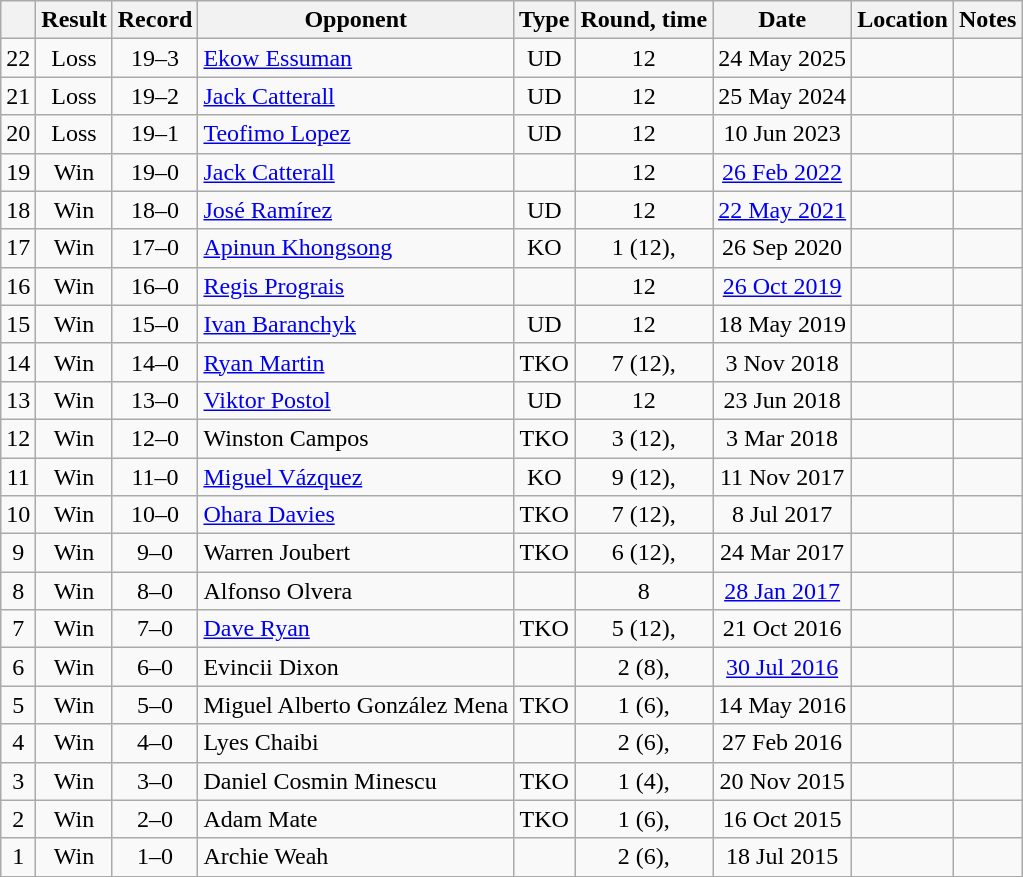<table class="wikitable" style="text-align:center">
<tr>
<th></th>
<th>Result</th>
<th>Record</th>
<th>Opponent</th>
<th>Type</th>
<th>Round, time</th>
<th>Date</th>
<th>Location</th>
<th>Notes</th>
</tr>
<tr>
<td>22</td>
<td>Loss</td>
<td>19–3</td>
<td style="text-align:left;"><a href='#'>Ekow Essuman</a></td>
<td>UD</td>
<td>12</td>
<td>24 May 2025</td>
<td align=left></td>
<td style="text-align:left;"></td>
</tr>
<tr>
<td>21</td>
<td>Loss</td>
<td>19–2</td>
<td style="text-align:left;"><a href='#'>Jack Catterall</a></td>
<td>UD</td>
<td>12</td>
<td>25 May 2024</td>
<td align=left></td>
<td></td>
</tr>
<tr>
<td>20</td>
<td>Loss</td>
<td>19–1</td>
<td style="text-align:left;"><a href='#'>Teofimo Lopez</a></td>
<td>UD</td>
<td>12</td>
<td>10 Jun 2023</td>
<td style="text-align:left;"></td>
<td style="text-align:left;"></td>
</tr>
<tr>
<td>19</td>
<td>Win</td>
<td>19–0</td>
<td style="text-align:left;"><a href='#'>Jack Catterall</a></td>
<td></td>
<td>12</td>
<td><a href='#'>26 Feb 2022</a></td>
<td style="text-align:left;"></td>
<td style="text-align:left;"></td>
</tr>
<tr>
<td>18</td>
<td>Win</td>
<td>18–0</td>
<td style="text-align:left;"><a href='#'>José Ramírez</a></td>
<td>UD</td>
<td>12</td>
<td><a href='#'>22 May 2021</a></td>
<td style="text-align:left;"></td>
<td style="text-align:left;"></td>
</tr>
<tr>
<td>17</td>
<td>Win</td>
<td>17–0</td>
<td style="text-align:left;"><a href='#'>Apinun Khongsong</a></td>
<td>KO</td>
<td>1 (12), </td>
<td>26 Sep 2020</td>
<td style="text-align:left;"></td>
<td style="text-align:left;"></td>
</tr>
<tr>
<td>16</td>
<td>Win</td>
<td>16–0</td>
<td style="text-align:left;"><a href='#'>Regis Prograis</a></td>
<td></td>
<td>12</td>
<td><a href='#'>26 Oct 2019</a></td>
<td style="text-align:left;"></td>
<td style="text-align:left;"></td>
</tr>
<tr>
<td>15</td>
<td>Win</td>
<td>15–0</td>
<td style="text-align:left;"><a href='#'>Ivan Baranchyk</a></td>
<td>UD</td>
<td>12</td>
<td>18 May 2019</td>
<td style="text-align:left;"></td>
<td style="text-align:left;"></td>
</tr>
<tr>
<td>14</td>
<td>Win</td>
<td>14–0</td>
<td style="text-align:left;"><a href='#'>Ryan Martin</a></td>
<td>TKO</td>
<td>7 (12), </td>
<td>3 Nov 2018</td>
<td style="text-align:left;"></td>
<td style="text-align:left;"></td>
</tr>
<tr>
<td>13</td>
<td>Win</td>
<td>13–0</td>
<td style="text-align:left;"><a href='#'>Viktor Postol</a></td>
<td>UD</td>
<td>12</td>
<td>23 Jun 2018</td>
<td style="text-align:left;"></td>
<td style="text-align:left;"></td>
</tr>
<tr>
<td>12</td>
<td>Win</td>
<td>12–0</td>
<td style="text-align:left;">Winston Campos</td>
<td>TKO</td>
<td>3 (12), </td>
<td>3 Mar 2018</td>
<td style="text-align:left;"></td>
<td style="text-align:left;"></td>
</tr>
<tr>
<td>11</td>
<td>Win</td>
<td>11–0</td>
<td style="text-align:left;"><a href='#'>Miguel Vázquez</a></td>
<td>KO</td>
<td>9 (12), </td>
<td>11 Nov 2017</td>
<td style="text-align:left;"></td>
<td style="text-align:left;"></td>
</tr>
<tr>
<td>10</td>
<td>Win</td>
<td>10–0</td>
<td style="text-align:left;"><a href='#'>Ohara Davies</a></td>
<td>TKO</td>
<td>7 (12), </td>
<td>8 Jul 2017</td>
<td style="text-align:left;"></td>
<td style="text-align:left;"></td>
</tr>
<tr>
<td>9</td>
<td>Win</td>
<td>9–0</td>
<td style="text-align:left;">Warren Joubert</td>
<td>TKO</td>
<td>6 (12), </td>
<td>24 Mar 2017</td>
<td style="text-align:left;"></td>
<td style="text-align:left;"></td>
</tr>
<tr>
<td>8</td>
<td>Win</td>
<td>8–0</td>
<td style="text-align:left;">Alfonso Olvera</td>
<td></td>
<td>8</td>
<td><a href='#'>28 Jan 2017</a></td>
<td style="text-align:left;"></td>
<td></td>
</tr>
<tr>
<td>7</td>
<td>Win</td>
<td>7–0</td>
<td style="text-align:left;"><a href='#'>Dave Ryan</a></td>
<td>TKO</td>
<td>5 (12), </td>
<td>21 Oct 2016</td>
<td style="text-align:left;"></td>
<td style="text-align:left;"></td>
</tr>
<tr>
<td>6</td>
<td>Win</td>
<td>6–0</td>
<td style="text-align:left;">Evincii Dixon</td>
<td></td>
<td>2 (8), </td>
<td><a href='#'>30 Jul 2016</a></td>
<td style="text-align:left;"></td>
<td></td>
</tr>
<tr>
<td>5</td>
<td>Win</td>
<td>5–0</td>
<td style="text-align:left;">Miguel Alberto González Mena</td>
<td>TKO</td>
<td>1 (6), </td>
<td>14 May 2016</td>
<td style="text-align:left;"></td>
<td></td>
</tr>
<tr>
<td>4</td>
<td>Win</td>
<td>4–0</td>
<td style="text-align:left;">Lyes Chaibi</td>
<td></td>
<td>2 (6), </td>
<td>27 Feb 2016</td>
<td style="text-align:left;"></td>
<td></td>
</tr>
<tr>
<td>3</td>
<td>Win</td>
<td>3–0</td>
<td style="text-align:left;">Daniel Cosmin Minescu</td>
<td>TKO</td>
<td>1 (4), </td>
<td>20 Nov 2015</td>
<td style="text-align:left;"></td>
<td></td>
</tr>
<tr>
<td>2</td>
<td>Win</td>
<td>2–0</td>
<td style="text-align:left;">Adam Mate</td>
<td>TKO</td>
<td>1 (6), </td>
<td>16 Oct 2015</td>
<td style="text-align:left;"></td>
<td></td>
</tr>
<tr>
<td>1</td>
<td>Win</td>
<td>1–0</td>
<td style="text-align:left;">Archie Weah</td>
<td></td>
<td>2 (6), </td>
<td>18 Jul 2015</td>
<td style="text-align:left;"></td>
<td></td>
</tr>
</table>
